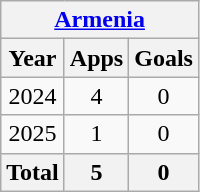<table class="wikitable" style="text-align:center">
<tr>
<th colspan=4><a href='#'>Armenia</a></th>
</tr>
<tr>
<th>Year</th>
<th>Apps</th>
<th>Goals</th>
</tr>
<tr>
<td>2024</td>
<td>4</td>
<td>0</td>
</tr>
<tr>
<td>2025</td>
<td>1</td>
<td>0</td>
</tr>
<tr>
<th>Total</th>
<th>5</th>
<th>0</th>
</tr>
</table>
